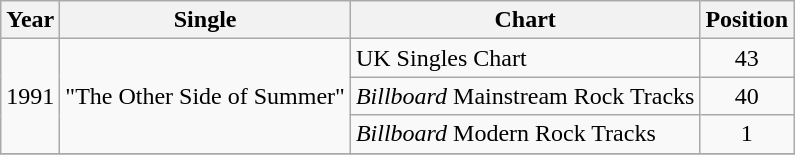<table class="wikitable">
<tr>
<th>Year</th>
<th>Single</th>
<th>Chart</th>
<th>Position</th>
</tr>
<tr>
<td rowspan=3>1991</td>
<td rowspan=3>"The Other Side of Summer"</td>
<td>UK Singles Chart</td>
<td align="center">43</td>
</tr>
<tr>
<td><em>Billboard</em> Mainstream Rock Tracks</td>
<td align="center">40</td>
</tr>
<tr>
<td><em>Billboard</em> Modern Rock Tracks</td>
<td align="center">1</td>
</tr>
<tr>
</tr>
</table>
